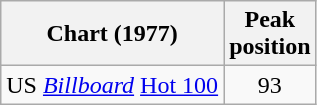<table class="wikitable sortable">
<tr>
<th>Chart (1977)</th>
<th>Peak<br>position</th>
</tr>
<tr>
<td align="left">US <em><a href='#'>Billboard</a></em> <a href='#'>Hot 100</a></td>
<td align="center">93</td>
</tr>
</table>
